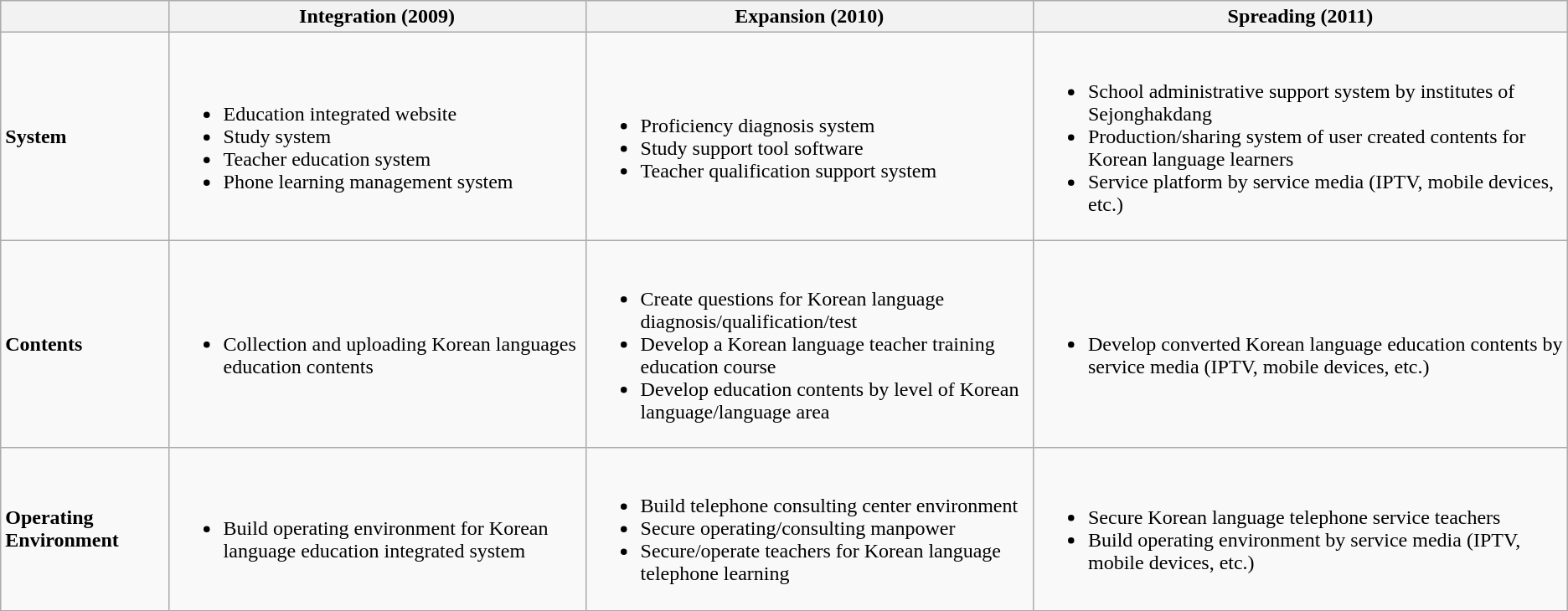<table class="wikitable">
<tr>
<th></th>
<th>Integration (2009)</th>
<th>Expansion (2010)</th>
<th>Spreading (2011)</th>
</tr>
<tr>
<td><strong>System</strong></td>
<td><br><ul><li>Education integrated website</li><li>Study system</li><li>Teacher education system</li><li>Phone learning management system</li></ul></td>
<td><br><ul><li>Proficiency diagnosis system</li><li>Study support tool software</li><li>Teacher qualification support system</li></ul></td>
<td><br><ul><li>School administrative support system by institutes of Sejonghakdang</li><li>Production/sharing system of user created contents for Korean language learners</li><li>Service platform by service media (IPTV, mobile devices, etc.)</li></ul></td>
</tr>
<tr>
<td><strong>Contents</strong></td>
<td><br><ul><li>Collection and uploading Korean languages education contents</li></ul></td>
<td><br><ul><li>Create questions for Korean language diagnosis/qualification/test</li><li>Develop a Korean language teacher training education course</li><li>Develop education contents by level of Korean language/language area</li></ul></td>
<td><br><ul><li>Develop converted Korean language education contents by service media (IPTV, mobile devices, etc.)</li></ul></td>
</tr>
<tr>
<td><strong>Operating Environment</strong></td>
<td><br><ul><li>Build operating environment for Korean language education integrated system</li></ul></td>
<td><br><ul><li>Build telephone consulting center environment</li><li>Secure operating/consulting manpower</li><li>Secure/operate teachers for Korean language telephone learning</li></ul></td>
<td><br><ul><li>Secure Korean language telephone service teachers</li><li>Build operating environment by service media (IPTV, mobile devices, etc.)</li></ul></td>
</tr>
</table>
